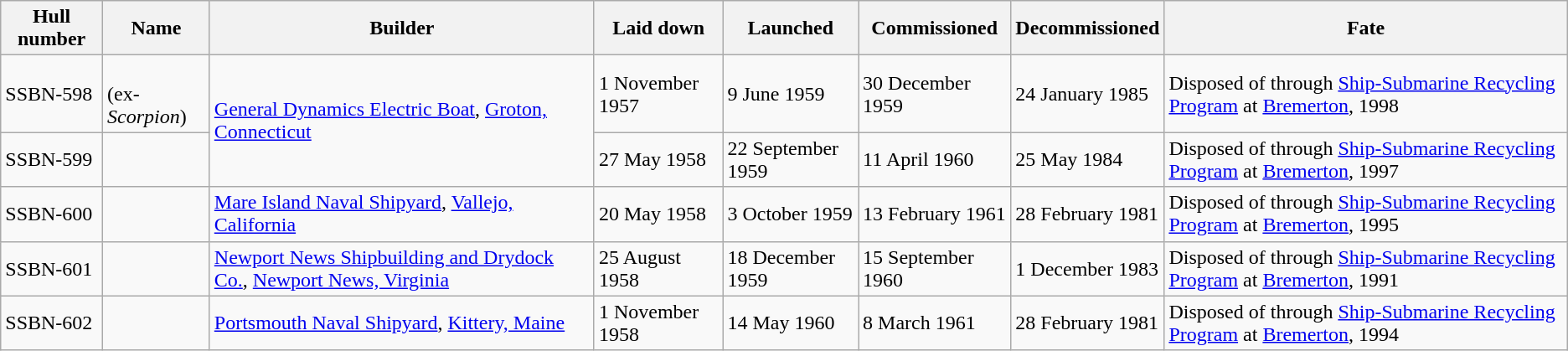<table class="wikitable">
<tr>
<th>Hull number</th>
<th>Name</th>
<th>Builder</th>
<th>Laid down</th>
<th>Launched</th>
<th>Commissioned</th>
<th>Decommissioned</th>
<th>Fate</th>
</tr>
<tr>
<td>SSBN-598</td>
<td><br>(ex-<em>Scorpion</em>)</td>
<td rowspan=2><a href='#'>General Dynamics Electric Boat</a>, <a href='#'>Groton, Connecticut</a></td>
<td>1 November 1957</td>
<td>9 June 1959</td>
<td>30 December 1959</td>
<td>24 January 1985</td>
<td>Disposed of through <a href='#'>Ship-Submarine Recycling Program</a> at <a href='#'>Bremerton</a>, 1998</td>
</tr>
<tr>
<td>SSBN-599</td>
<td></td>
<td>27 May 1958</td>
<td>22 September 1959</td>
<td>11 April 1960</td>
<td>25 May 1984</td>
<td>Disposed of through <a href='#'>Ship-Submarine Recycling Program</a> at <a href='#'>Bremerton</a>, 1997</td>
</tr>
<tr>
<td>SSBN-600</td>
<td></td>
<td><a href='#'>Mare Island Naval Shipyard</a>, <a href='#'>Vallejo, California</a></td>
<td>20 May 1958</td>
<td>3 October 1959</td>
<td>13 February 1961</td>
<td>28 February 1981</td>
<td>Disposed of through <a href='#'>Ship-Submarine Recycling Program</a> at <a href='#'>Bremerton</a>, 1995</td>
</tr>
<tr>
<td>SSBN-601</td>
<td></td>
<td><a href='#'>Newport News Shipbuilding and Drydock Co.</a>, <a href='#'>Newport News, Virginia</a></td>
<td>25 August 1958</td>
<td>18 December 1959</td>
<td>15 September 1960</td>
<td>1 December 1983</td>
<td>Disposed of through <a href='#'>Ship-Submarine Recycling Program</a> at <a href='#'>Bremerton</a>, 1991</td>
</tr>
<tr>
<td>SSBN-602</td>
<td></td>
<td><a href='#'>Portsmouth Naval Shipyard</a>, <a href='#'>Kittery, Maine</a></td>
<td>1 November 1958</td>
<td>14 May 1960</td>
<td>8 March 1961</td>
<td>28 February 1981</td>
<td>Disposed of through <a href='#'>Ship-Submarine Recycling Program</a> at <a href='#'>Bremerton</a>, 1994</td>
</tr>
</table>
